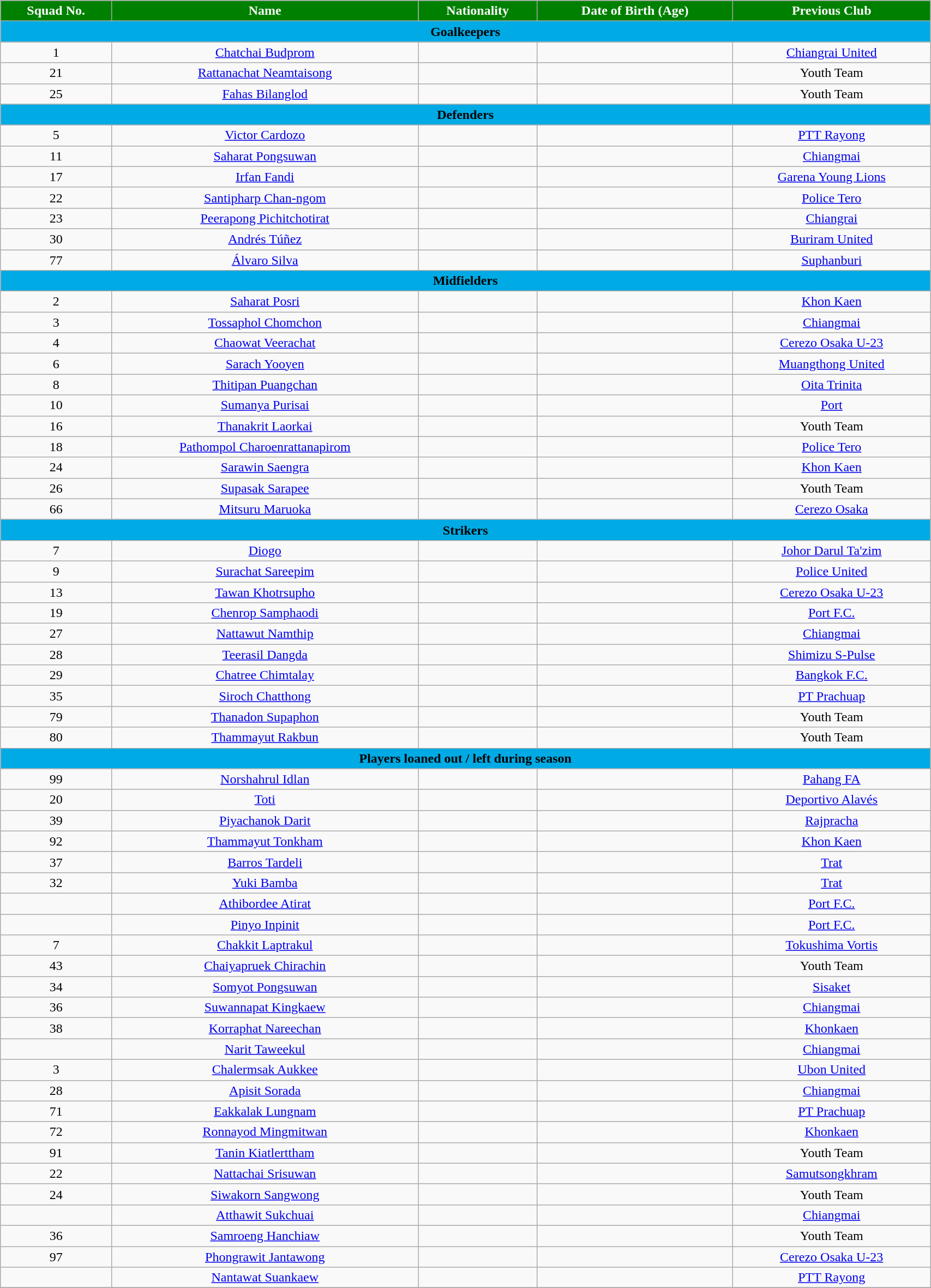<table class="wikitable" style="text-align:center; font-size:100%; width:90%;">
<tr>
<th style="background:green; color:white; text-align:center;">Squad No.</th>
<th style="background:green; color:white; text-align:center;">Name</th>
<th style="background:green; color:white; text-align:center;">Nationality</th>
<th style="background:green; color:white; text-align:center;">Date of Birth (Age)</th>
<th style="background:green; color:white; text-align:center;">Previous Club</th>
</tr>
<tr>
<th colspan="8" style="background:#00AAE4; color:black; text-align:center">Goalkeepers</th>
</tr>
<tr>
<td>1</td>
<td><a href='#'>Chatchai Budprom</a></td>
<td></td>
<td></td>
<td> <a href='#'>Chiangrai United</a></td>
</tr>
<tr>
<td>21</td>
<td><a href='#'>Rattanachat Neamtaisong</a></td>
<td></td>
<td></td>
<td>Youth Team</td>
</tr>
<tr>
<td>25</td>
<td><a href='#'>Fahas Bilanglod</a></td>
<td></td>
<td></td>
<td>Youth Team</td>
</tr>
<tr>
<th colspan="8" style="background:#00AAE4; color:black; text-align:center">Defenders</th>
</tr>
<tr>
<td>5</td>
<td><a href='#'>Victor Cardozo</a></td>
<td></td>
<td></td>
<td> <a href='#'>PTT Rayong</a></td>
</tr>
<tr>
<td>11</td>
<td><a href='#'>Saharat Pongsuwan</a></td>
<td></td>
<td></td>
<td> <a href='#'>Chiangmai</a></td>
</tr>
<tr>
<td>17</td>
<td><a href='#'>Irfan Fandi</a></td>
<td></td>
<td></td>
<td> <a href='#'>Garena Young Lions</a></td>
</tr>
<tr>
<td>22</td>
<td><a href='#'>Santipharp Chan-ngom</a></td>
<td></td>
<td></td>
<td> <a href='#'>Police Tero</a></td>
</tr>
<tr>
<td>23</td>
<td><a href='#'>Peerapong Pichitchotirat</a></td>
<td></td>
<td></td>
<td> <a href='#'>Chiangrai</a></td>
</tr>
<tr>
<td>30</td>
<td><a href='#'>Andrés Túñez</a></td>
<td></td>
<td></td>
<td> <a href='#'>Buriram United</a></td>
</tr>
<tr>
<td>77</td>
<td><a href='#'>Álvaro Silva</a></td>
<td></td>
<td></td>
<td> <a href='#'>Suphanburi</a></td>
</tr>
<tr>
<th colspan="8" style="background:#00AAE4; color:black; text-align:center">Midfielders</th>
</tr>
<tr>
<td>2</td>
<td><a href='#'>Saharat Posri</a></td>
<td></td>
<td></td>
<td> <a href='#'>Khon Kaen</a></td>
</tr>
<tr>
<td>3</td>
<td><a href='#'>Tossaphol Chomchon</a></td>
<td></td>
<td></td>
<td> <a href='#'>Chiangmai</a></td>
</tr>
<tr>
<td>4</td>
<td><a href='#'>Chaowat Veerachat</a></td>
<td></td>
<td></td>
<td> <a href='#'>Cerezo Osaka U-23</a></td>
</tr>
<tr>
<td>6</td>
<td><a href='#'>Sarach Yooyen</a></td>
<td></td>
<td></td>
<td> <a href='#'>Muangthong United</a></td>
</tr>
<tr>
<td>8</td>
<td><a href='#'>Thitipan Puangchan</a></td>
<td></td>
<td></td>
<td> <a href='#'>Oita Trinita</a></td>
</tr>
<tr>
<td>10</td>
<td><a href='#'>Sumanya Purisai</a></td>
<td></td>
<td></td>
<td> <a href='#'>Port</a></td>
</tr>
<tr>
<td>16</td>
<td><a href='#'>Thanakrit Laorkai</a></td>
<td></td>
<td></td>
<td>Youth Team</td>
</tr>
<tr>
<td>18</td>
<td><a href='#'>Pathompol Charoenrattanapirom</a></td>
<td></td>
<td></td>
<td> <a href='#'>Police Tero</a></td>
</tr>
<tr>
<td>24</td>
<td><a href='#'>Sarawin Saengra</a></td>
<td></td>
<td></td>
<td> <a href='#'>Khon Kaen</a></td>
</tr>
<tr>
<td>26</td>
<td><a href='#'>Supasak Sarapee</a></td>
<td></td>
<td></td>
<td>Youth Team</td>
</tr>
<tr>
<td>66</td>
<td><a href='#'>Mitsuru Maruoka</a></td>
<td></td>
<td></td>
<td> <a href='#'>Cerezo Osaka</a></td>
</tr>
<tr>
<th colspan="8" style="background:#00AAE4; color:black; text-align:center">Strikers</th>
</tr>
<tr>
<td>7</td>
<td><a href='#'>Diogo</a></td>
<td></td>
<td></td>
<td> <a href='#'>Johor Darul Ta'zim</a></td>
</tr>
<tr>
<td>9</td>
<td><a href='#'>Surachat Sareepim</a></td>
<td> </td>
<td></td>
<td> <a href='#'>Police United</a></td>
</tr>
<tr>
<td>13</td>
<td><a href='#'>Tawan Khotrsupho</a></td>
<td></td>
<td></td>
<td> <a href='#'>Cerezo Osaka U-23</a></td>
</tr>
<tr>
<td>19</td>
<td><a href='#'>Chenrop Samphaodi</a></td>
<td></td>
<td></td>
<td> <a href='#'>Port F.C.</a></td>
</tr>
<tr>
<td>27</td>
<td><a href='#'>Nattawut Namthip</a></td>
<td></td>
<td></td>
<td> <a href='#'>Chiangmai</a></td>
</tr>
<tr>
<td>28</td>
<td><a href='#'>Teerasil Dangda</a></td>
<td></td>
<td></td>
<td> <a href='#'>Shimizu S-Pulse</a></td>
</tr>
<tr>
<td>29</td>
<td><a href='#'>Chatree Chimtalay</a></td>
<td></td>
<td></td>
<td> <a href='#'>Bangkok F.C.</a></td>
</tr>
<tr>
<td>35</td>
<td><a href='#'>Siroch Chatthong</a></td>
<td></td>
<td></td>
<td> <a href='#'>PT Prachuap</a></td>
</tr>
<tr>
<td>79</td>
<td><a href='#'>Thanadon Supaphon</a></td>
<td></td>
<td></td>
<td>Youth Team</td>
</tr>
<tr>
<td>80</td>
<td><a href='#'>Thammayut Rakbun</a></td>
<td></td>
<td></td>
<td>Youth Team</td>
</tr>
<tr>
<th colspan="8" style="background:#00AAE4; color:black; text-align:center">Players loaned out / left during season</th>
</tr>
<tr>
<td>99</td>
<td><a href='#'>Norshahrul Idlan</a></td>
<td></td>
<td></td>
<td> <a href='#'>Pahang FA</a></td>
</tr>
<tr>
<td>20</td>
<td><a href='#'>Toti</a></td>
<td></td>
<td></td>
<td> <a href='#'>Deportivo Alavés</a></td>
</tr>
<tr>
<td>39</td>
<td><a href='#'>Piyachanok Darit</a></td>
<td></td>
<td></td>
<td> <a href='#'>Rajpracha</a></td>
</tr>
<tr>
<td>92</td>
<td><a href='#'>Thammayut Tonkham</a></td>
<td></td>
<td></td>
<td> <a href='#'>Khon Kaen</a></td>
</tr>
<tr>
<td>37</td>
<td><a href='#'>Barros Tardeli</a></td>
<td></td>
<td></td>
<td> <a href='#'>Trat</a></td>
</tr>
<tr>
<td>32</td>
<td><a href='#'>Yuki Bamba</a></td>
<td></td>
<td></td>
<td> <a href='#'>Trat</a></td>
</tr>
<tr>
<td></td>
<td><a href='#'>Athibordee Atirat</a></td>
<td></td>
<td></td>
<td> <a href='#'>Port F.C.</a></td>
</tr>
<tr>
<td></td>
<td><a href='#'>Pinyo Inpinit</a></td>
<td></td>
<td></td>
<td> <a href='#'>Port F.C.</a></td>
</tr>
<tr>
<td>7</td>
<td><a href='#'>Chakkit Laptrakul</a></td>
<td></td>
<td></td>
<td> <a href='#'>Tokushima Vortis</a></td>
</tr>
<tr>
<td>43</td>
<td><a href='#'>Chaiyapruek Chirachin</a></td>
<td></td>
<td></td>
<td>Youth Team</td>
</tr>
<tr>
<td>34</td>
<td><a href='#'>Somyot Pongsuwan</a></td>
<td></td>
<td></td>
<td> <a href='#'>Sisaket</a></td>
</tr>
<tr>
<td>36</td>
<td><a href='#'>Suwannapat Kingkaew</a></td>
<td></td>
<td></td>
<td> <a href='#'>Chiangmai</a></td>
</tr>
<tr>
<td>38</td>
<td><a href='#'>Korraphat Nareechan</a></td>
<td></td>
<td></td>
<td> <a href='#'>Khonkaen</a></td>
</tr>
<tr>
<td></td>
<td><a href='#'>Narit Taweekul</a></td>
<td></td>
<td></td>
<td> <a href='#'>Chiangmai</a></td>
</tr>
<tr>
<td>3</td>
<td><a href='#'>Chalermsak Aukkee</a></td>
<td></td>
<td></td>
<td> <a href='#'>Ubon United</a></td>
</tr>
<tr>
<td>28</td>
<td><a href='#'>Apisit Sorada</a></td>
<td></td>
<td></td>
<td> <a href='#'>Chiangmai</a></td>
</tr>
<tr>
<td>71</td>
<td><a href='#'>Eakkalak Lungnam</a></td>
<td></td>
<td></td>
<td> <a href='#'>PT Prachuap</a></td>
</tr>
<tr>
<td>72</td>
<td><a href='#'>Ronnayod Mingmitwan</a></td>
<td></td>
<td></td>
<td> <a href='#'>Khonkaen</a></td>
</tr>
<tr>
<td>91</td>
<td><a href='#'>Tanin Kiatlerttham</a></td>
<td></td>
<td></td>
<td>Youth Team</td>
</tr>
<tr>
<td>22</td>
<td><a href='#'>Nattachai Srisuwan</a></td>
<td></td>
<td></td>
<td> <a href='#'>Samutsongkhram</a></td>
</tr>
<tr>
<td>24</td>
<td><a href='#'>Siwakorn Sangwong</a></td>
<td></td>
<td></td>
<td>Youth Team</td>
</tr>
<tr>
<td></td>
<td><a href='#'>Atthawit Sukchuai</a></td>
<td></td>
<td></td>
<td> <a href='#'>Chiangmai</a></td>
</tr>
<tr>
<td>36</td>
<td><a href='#'>Samroeng Hanchiaw</a></td>
<td></td>
<td></td>
<td>Youth Team</td>
</tr>
<tr>
<td>97</td>
<td><a href='#'>Phongrawit Jantawong</a></td>
<td></td>
<td></td>
<td> <a href='#'>Cerezo Osaka U-23</a></td>
</tr>
<tr>
<td></td>
<td><a href='#'>Nantawat Suankaew</a></td>
<td></td>
<td></td>
<td> <a href='#'>PTT Rayong</a></td>
</tr>
<tr>
</tr>
</table>
